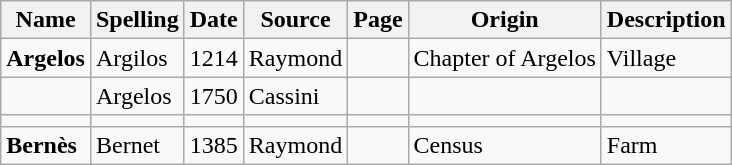<table class="wikitable">
<tr>
<th>Name</th>
<th>Spelling</th>
<th>Date</th>
<th>Source</th>
<th>Page</th>
<th>Origin</th>
<th>Description</th>
</tr>
<tr>
<td><strong>Argelos</strong></td>
<td>Argilos</td>
<td>1214</td>
<td>Raymond</td>
<td></td>
<td>Chapter of Argelos</td>
<td>Village</td>
</tr>
<tr>
<td></td>
<td>Argelos</td>
<td>1750</td>
<td>Cassini</td>
<td></td>
<td></td>
<td></td>
</tr>
<tr>
<td></td>
<td></td>
<td></td>
<td></td>
<td></td>
<td></td>
<td></td>
</tr>
<tr>
<td><strong>Bernès</strong></td>
<td>Bernet</td>
<td>1385</td>
<td>Raymond</td>
<td></td>
<td>Census</td>
<td>Farm</td>
</tr>
</table>
